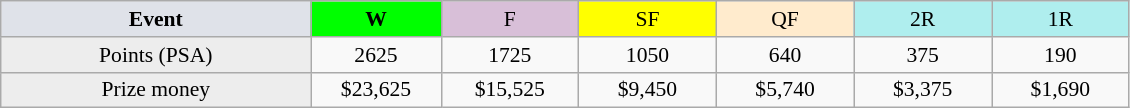<table class=wikitable style=font-size:90%;text-align:center>
<tr>
<td style="width:200px; background:#dfe2e9;"><strong>Event</strong></td>
<td style="width:80px; background:lime;"><strong>W</strong></td>
<td style="width:85px; background:thistle;">F</td>
<td style="width:85px; background:#ff0;">SF</td>
<td style="width:85px; background:#ffebcd;">QF</td>
<td style="width:85px; background:#afeeee;">2R</td>
<td style="width:85px; background:#afeeee;">1R</td>
</tr>
<tr>
<td style="background:#ededed;">Points (PSA)</td>
<td>2625</td>
<td>1725</td>
<td>1050</td>
<td>640</td>
<td>375</td>
<td>190</td>
</tr>
<tr>
<td style="background:#ededed;">Prize money</td>
<td>$23,625</td>
<td>$15,525</td>
<td>$9,450</td>
<td>$5,740</td>
<td>$3,375</td>
<td>$1,690</td>
</tr>
</table>
